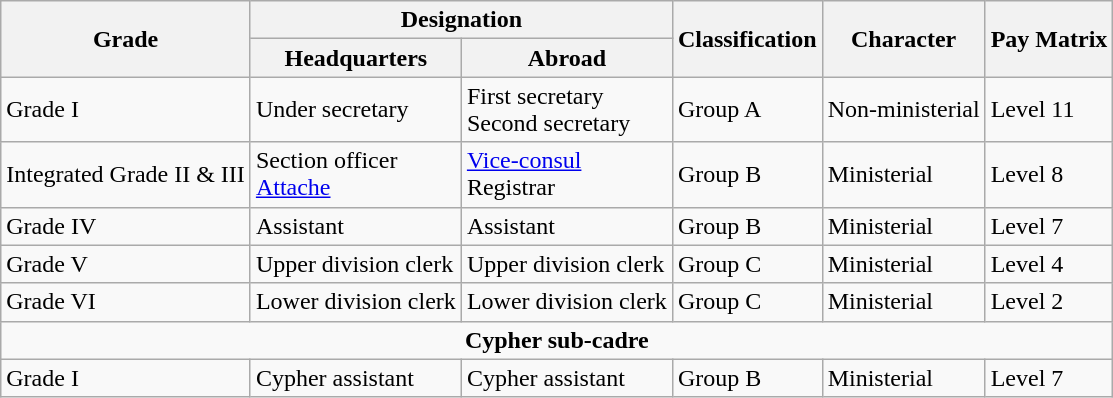<table class="wikitable">
<tr>
<th rowspan=2>Grade</th>
<th colspan=2>Designation</th>
<th rowspan=2>Classification</th>
<th rowspan=2>Character</th>
<th rowspan=2>Pay Matrix</th>
</tr>
<tr>
<th>Headquarters</th>
<th>Abroad</th>
</tr>
<tr>
<td>Grade I</td>
<td>Under secretary</td>
<td>First secretary<br>Second secretary</td>
<td>Group A</td>
<td>Non-ministerial</td>
<td>Level 11</td>
</tr>
<tr>
<td>Integrated Grade II & III</td>
<td>Section officer<br><a href='#'>Attache</a></td>
<td><a href='#'>Vice-consul</a><br>Registrar</td>
<td>Group B</td>
<td>Ministerial</td>
<td>Level 8</td>
</tr>
<tr>
<td>Grade IV</td>
<td>Assistant</td>
<td>Assistant</td>
<td>Group B</td>
<td>Ministerial</td>
<td>Level 7</td>
</tr>
<tr>
<td>Grade V</td>
<td>Upper division clerk</td>
<td>Upper division clerk</td>
<td>Group C</td>
<td>Ministerial</td>
<td>Level 4</td>
</tr>
<tr>
<td>Grade VI</td>
<td>Lower division clerk</td>
<td>Lower division clerk</td>
<td>Group C</td>
<td>Ministerial</td>
<td>Level 2</td>
</tr>
<tr>
<td colspan="6" align="center"><strong>Cypher sub-cadre</strong></td>
</tr>
<tr>
<td>Grade I</td>
<td>Cypher assistant</td>
<td>Cypher assistant</td>
<td>Group B</td>
<td>Ministerial</td>
<td>Level 7</td>
</tr>
</table>
